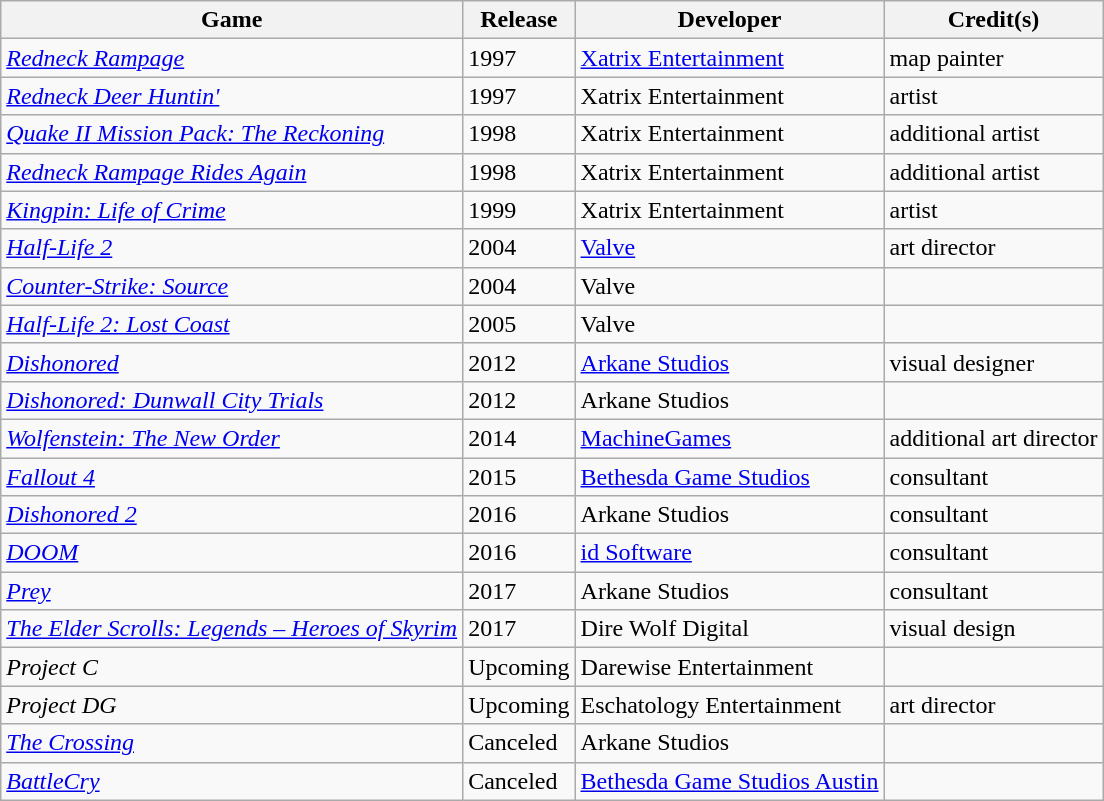<table class="wikitable">
<tr>
<th>Game</th>
<th>Release</th>
<th>Developer</th>
<th>Credit(s)</th>
</tr>
<tr>
<td><em><a href='#'>Redneck Rampage</a></em></td>
<td>1997</td>
<td><a href='#'>Xatrix Entertainment</a></td>
<td>map painter</td>
</tr>
<tr>
<td><em><a href='#'>Redneck Deer Huntin'</a></em></td>
<td>1997</td>
<td>Xatrix Entertainment</td>
<td>artist</td>
</tr>
<tr>
<td><em><a href='#'>Quake II Mission Pack: The Reckoning</a></em></td>
<td>1998</td>
<td>Xatrix Entertainment</td>
<td>additional artist</td>
</tr>
<tr>
<td><em><a href='#'>Redneck Rampage Rides Again</a></em></td>
<td>1998</td>
<td>Xatrix Entertainment</td>
<td>additional artist</td>
</tr>
<tr>
<td><em><a href='#'>Kingpin: Life of Crime</a></em></td>
<td>1999</td>
<td>Xatrix Entertainment</td>
<td>artist</td>
</tr>
<tr>
<td><em><a href='#'>Half-Life 2</a></em></td>
<td>2004</td>
<td><a href='#'>Valve</a></td>
<td>art director</td>
</tr>
<tr>
<td><em><a href='#'>Counter-Strike: Source</a></em></td>
<td>2004</td>
<td>Valve</td>
<td></td>
</tr>
<tr>
<td><em><a href='#'>Half-Life 2: Lost Coast</a></em></td>
<td>2005</td>
<td>Valve</td>
<td></td>
</tr>
<tr>
<td><em><a href='#'>Dishonored</a></em></td>
<td>2012</td>
<td><a href='#'>Arkane Studios</a></td>
<td>visual designer</td>
</tr>
<tr>
<td><em><a href='#'>Dishonored: Dunwall City Trials</a></em></td>
<td>2012</td>
<td>Arkane Studios</td>
<td></td>
</tr>
<tr>
<td><em><a href='#'>Wolfenstein: The New Order</a></em></td>
<td>2014</td>
<td><a href='#'>MachineGames</a></td>
<td>additional art director</td>
</tr>
<tr>
<td><em><a href='#'>Fallout 4</a></em></td>
<td>2015</td>
<td><a href='#'>Bethesda Game Studios</a></td>
<td>consultant</td>
</tr>
<tr>
<td><em><a href='#'>Dishonored 2</a></em></td>
<td>2016</td>
<td>Arkane Studios</td>
<td>consultant</td>
</tr>
<tr>
<td><em><a href='#'>DOOM</a></em></td>
<td>2016</td>
<td><a href='#'>id Software</a></td>
<td>consultant</td>
</tr>
<tr>
<td><em><a href='#'>Prey</a></em></td>
<td>2017</td>
<td>Arkane Studios</td>
<td>consultant</td>
</tr>
<tr>
<td><em><a href='#'>The Elder Scrolls: Legends – Heroes of Skyrim</a></em></td>
<td>2017</td>
<td>Dire Wolf Digital</td>
<td>visual design</td>
</tr>
<tr>
<td><em>Project C</em></td>
<td>Upcoming</td>
<td>Darewise Entertainment</td>
<td></td>
</tr>
<tr>
<td><em>Project DG</em></td>
<td>Upcoming</td>
<td>Eschatology Entertainment</td>
<td>art director</td>
</tr>
<tr>
<td><em><a href='#'>The Crossing</a></em></td>
<td>Canceled</td>
<td>Arkane Studios</td>
<td></td>
</tr>
<tr>
<td><em><a href='#'>BattleCry</a></em></td>
<td>Canceled</td>
<td><a href='#'>Bethesda Game Studios Austin</a></td>
<td></td>
</tr>
</table>
